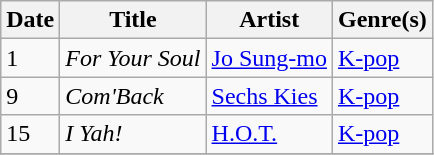<table class="wikitable" style="text-align: left;">
<tr>
<th>Date</th>
<th>Title</th>
<th>Artist</th>
<th>Genre(s)</th>
</tr>
<tr>
<td>1</td>
<td><em>For Your Soul</em></td>
<td><a href='#'>Jo Sung-mo</a></td>
<td><a href='#'>K-pop</a></td>
</tr>
<tr>
<td>9</td>
<td><em>Com'Back</em></td>
<td><a href='#'>Sechs Kies</a></td>
<td><a href='#'>K-pop</a></td>
</tr>
<tr>
<td>15</td>
<td><em>I Yah!</em></td>
<td><a href='#'>H.O.T.</a></td>
<td><a href='#'>K-pop</a></td>
</tr>
<tr>
</tr>
</table>
